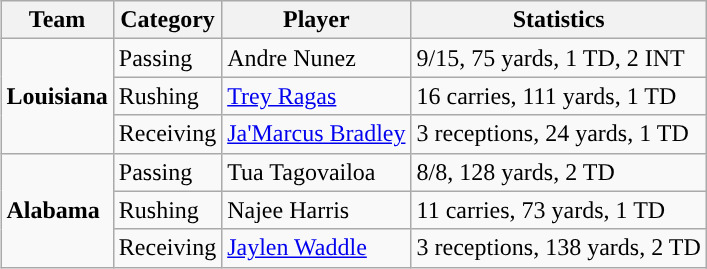<table class="wikitable" style="float: right;">
<tr>
<th>Team</th>
<th>Category</th>
<th>Player</th>
<th>Statistics</th>
</tr>
<tr>
<td rowspan=3><strong>Louisiana</strong></td>
<td>Passing</td>
<td>Andre Nunez</td>
<td>9/15, 75 yards, 1 TD, 2 INT</td>
</tr>
<tr>
<td>Rushing</td>
<td><a href='#'>Trey Ragas</a></td>
<td>16 carries, 111 yards, 1 TD</td>
</tr>
<tr>
<td>Receiving</td>
<td><a href='#'>Ja'Marcus Bradley</a></td>
<td>3 receptions, 24 yards, 1 TD</td>
</tr>
<tr>
<td rowspan=3><strong>Alabama</strong></td>
<td>Passing</td>
<td>Tua Tagovailoa</td>
<td>8/8, 128 yards, 2 TD</td>
</tr>
<tr>
<td>Rushing</td>
<td>Najee Harris</td>
<td>11 carries, 73 yards, 1 TD</td>
</tr>
<tr>
<td>Receiving</td>
<td><a href='#'>Jaylen Waddle</a></td>
<td>3 receptions, 138 yards, 2 TD</td>
</tr>
</table>
